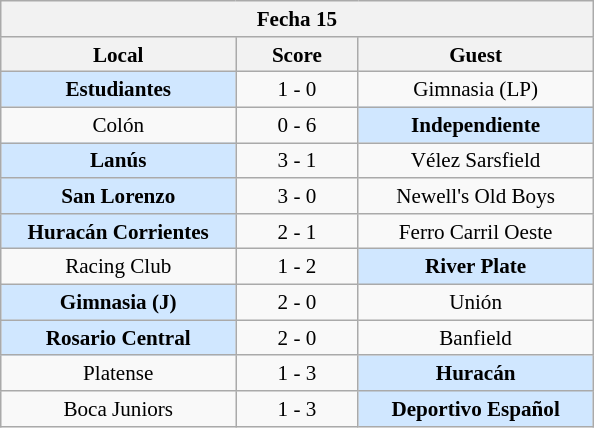<table class="wikitable nowrap" style="font-size:88%; float:left; margin-right:1em;">
<tr>
<th colspan=3 align=center>Fecha 15</th>
</tr>
<tr>
<th width="150">Local</th>
<th width="75">Score</th>
<th width="150">Guest</th>
</tr>
<tr align=center>
<td bgcolor=#D0E7FF><strong>Estudiantes</strong></td>
<td>1 - 0</td>
<td>Gimnasia (LP)</td>
</tr>
<tr align=center>
<td>Colón</td>
<td>0 - 6</td>
<td bgcolor=#D0E7FF><strong>Independiente</strong></td>
</tr>
<tr align=center>
<td bgcolor=#D0E7FF><strong>Lanús</strong></td>
<td>3 - 1</td>
<td>Vélez Sarsfield</td>
</tr>
<tr align=center>
<td bgcolor=#D0E7FF><strong>San Lorenzo</strong></td>
<td>3 - 0</td>
<td>Newell's Old Boys</td>
</tr>
<tr align=center>
<td bgcolor=#D0E7FF><strong>Huracán Corrientes</strong></td>
<td>2 - 1</td>
<td>Ferro Carril Oeste</td>
</tr>
<tr align=center>
<td>Racing Club</td>
<td>1 - 2</td>
<td bgcolor=#D0E7FF><strong>River Plate</strong></td>
</tr>
<tr align=center>
<td bgcolor=#D0E7FF><strong>Gimnasia (J)</strong></td>
<td>2 - 0</td>
<td>Unión</td>
</tr>
<tr align=center>
<td bgcolor=#D0E7FF><strong>Rosario Central</strong></td>
<td>2 - 0</td>
<td>Banfield</td>
</tr>
<tr align=center>
<td>Platense</td>
<td>1 - 3</td>
<td bgcolor=#D0E7FF><strong>Huracán</strong></td>
</tr>
<tr align=center>
<td>Boca Juniors</td>
<td>1 - 3</td>
<td bgcolor=#D0E7FF><strong>Deportivo Español</strong></td>
</tr>
</table>
